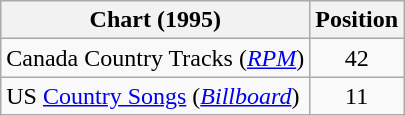<table class="wikitable sortable">
<tr>
<th scope="col">Chart (1995)</th>
<th scope="col">Position</th>
</tr>
<tr>
<td>Canada Country Tracks (<em><a href='#'>RPM</a></em>)</td>
<td align="center">42</td>
</tr>
<tr>
<td>US <a href='#'>Country Songs</a> (<em><a href='#'>Billboard</a></em>)</td>
<td align="center">11</td>
</tr>
</table>
